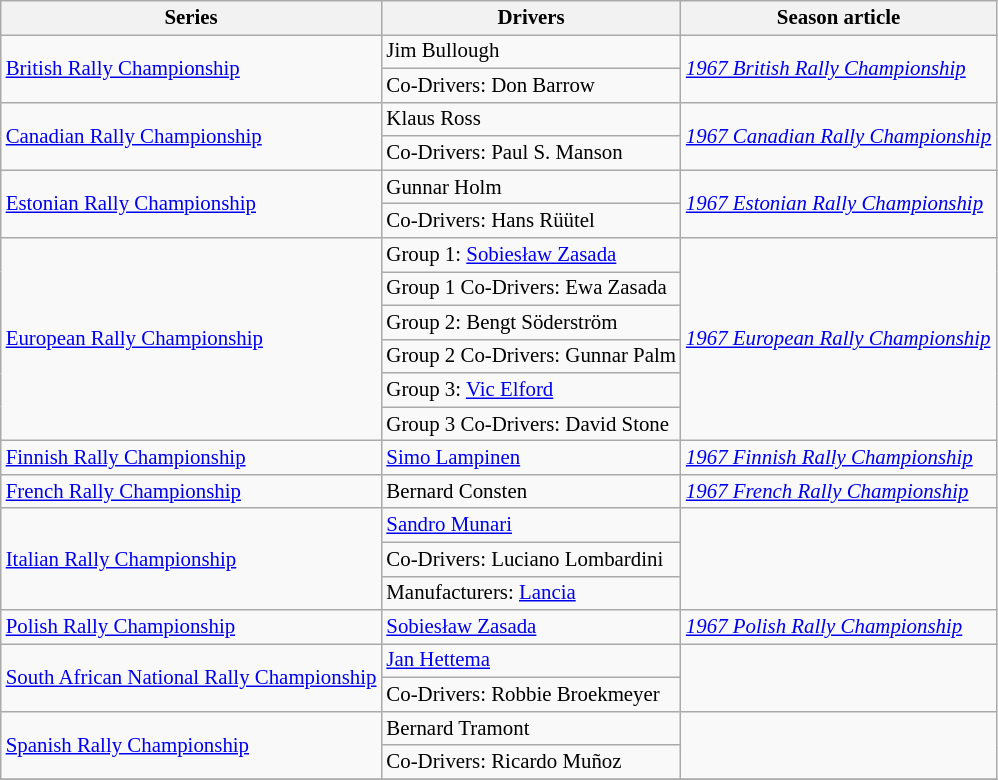<table class="wikitable" style="font-size: 87%;">
<tr>
<th>Series</th>
<th>Drivers</th>
<th>Season article</th>
</tr>
<tr>
<td rowspan=2><a href='#'>British Rally Championship</a></td>
<td> Jim Bullough</td>
<td rowspan=2><em><a href='#'>1967 British Rally Championship</a></em></td>
</tr>
<tr>
<td>Co-Drivers:  Don Barrow</td>
</tr>
<tr>
<td rowspan=2><a href='#'>Canadian Rally Championship</a></td>
<td> Klaus Ross</td>
<td rowspan=2><em><a href='#'>1967 Canadian Rally Championship</a></em></td>
</tr>
<tr>
<td>Co-Drivers:  Paul S. Manson</td>
</tr>
<tr>
<td rowspan=2><a href='#'>Estonian Rally Championship</a></td>
<td> Gunnar Holm</td>
<td rowspan=2><em><a href='#'>1967 Estonian Rally Championship</a></em></td>
</tr>
<tr>
<td>Co-Drivers:  Hans Rüütel</td>
</tr>
<tr>
<td rowspan=6><a href='#'>European Rally Championship</a></td>
<td>Group 1:  <a href='#'>Sobiesław Zasada</a></td>
<td rowspan=6><em><a href='#'>1967 European Rally Championship</a></em></td>
</tr>
<tr>
<td>Group 1 Co-Drivers:  Ewa Zasada</td>
</tr>
<tr>
<td>Group 2:  Bengt Söderström</td>
</tr>
<tr>
<td>Group 2 Co-Drivers:  Gunnar Palm</td>
</tr>
<tr>
<td>Group 3:  <a href='#'>Vic Elford</a></td>
</tr>
<tr>
<td>Group 3 Co-Drivers:  David Stone</td>
</tr>
<tr>
<td><a href='#'>Finnish Rally Championship</a></td>
<td> <a href='#'>Simo Lampinen</a></td>
<td><em><a href='#'>1967 Finnish Rally Championship</a></em></td>
</tr>
<tr>
<td><a href='#'>French Rally Championship</a></td>
<td> Bernard Consten</td>
<td><em><a href='#'>1967 French Rally Championship</a></em></td>
</tr>
<tr>
<td rowspan=3><a href='#'>Italian Rally Championship</a></td>
<td> <a href='#'>Sandro Munari</a></td>
<td rowspan=3></td>
</tr>
<tr>
<td>Co-Drivers:  Luciano Lombardini</td>
</tr>
<tr>
<td>Manufacturers:  <a href='#'>Lancia</a></td>
</tr>
<tr>
<td><a href='#'>Polish Rally Championship</a></td>
<td> <a href='#'>Sobiesław Zasada</a></td>
<td><em><a href='#'>1967 Polish Rally Championship</a></em></td>
</tr>
<tr>
<td rowspan=2><a href='#'>South African National Rally Championship</a></td>
<td> <a href='#'>Jan Hettema</a></td>
<td rowspan=2></td>
</tr>
<tr>
<td>Co-Drivers:  Robbie Broekmeyer</td>
</tr>
<tr>
<td rowspan=2><a href='#'>Spanish Rally Championship</a></td>
<td> Bernard Tramont</td>
<td rowspan=2></td>
</tr>
<tr>
<td>Co-Drivers:  Ricardo Muñoz</td>
</tr>
<tr>
</tr>
</table>
